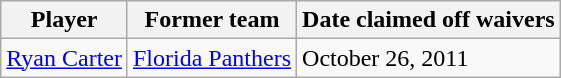<table class="wikitable">
<tr>
<th>Player</th>
<th>Former team</th>
<th>Date claimed off waivers</th>
</tr>
<tr>
<td><a href='#'>Ryan Carter</a></td>
<td><a href='#'>Florida Panthers</a></td>
<td>October 26, 2011</td>
</tr>
</table>
